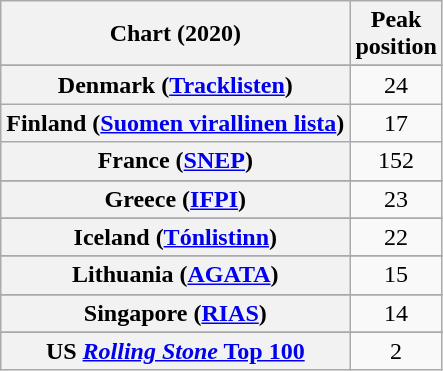<table class="wikitable sortable plainrowheaders" style="text-align:center">
<tr>
<th scope="col">Chart (2020)</th>
<th scope="col">Peak<br>position</th>
</tr>
<tr>
</tr>
<tr>
</tr>
<tr>
</tr>
<tr>
</tr>
<tr>
</tr>
<tr>
<th scope="row">Denmark (<a href='#'>Tracklisten</a>)</th>
<td>24</td>
</tr>
<tr>
<th scope="row">Finland (<a href='#'>Suomen virallinen lista</a>)</th>
<td>17</td>
</tr>
<tr>
<th scope="row">France (<a href='#'>SNEP</a>)</th>
<td>152</td>
</tr>
<tr>
</tr>
<tr>
</tr>
<tr>
<th scope="row">Greece (<a href='#'>IFPI</a>)</th>
<td>23</td>
</tr>
<tr>
</tr>
<tr>
<th scope="row">Iceland (<a href='#'>Tónlistinn</a>)</th>
<td>22</td>
</tr>
<tr>
</tr>
<tr>
<th scope="row">Lithuania (<a href='#'>AGATA</a>)</th>
<td>15</td>
</tr>
<tr>
</tr>
<tr>
</tr>
<tr>
</tr>
<tr>
</tr>
<tr>
</tr>
<tr>
<th scope="row">Singapore (<a href='#'>RIAS</a>)</th>
<td>14</td>
</tr>
<tr>
</tr>
<tr>
</tr>
<tr>
</tr>
<tr>
</tr>
<tr>
</tr>
<tr>
</tr>
<tr>
<th scope="row">US <a href='#'><em>Rolling Stone</em> Top 100</a></th>
<td>2</td>
</tr>
</table>
